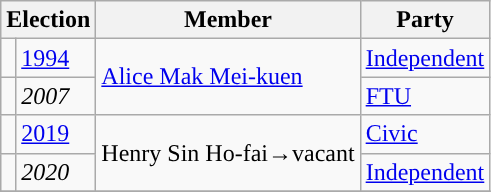<table class="wikitable">
<tr>
<th colspan="2">Election</th>
<th>Member</th>
<th>Party</th>
</tr>
<tr>
<td style="background-color: "></td>
<td><a href='#'>1994</a></td>
<td rowspan=2><a href='#'>Alice Mak Mei-kuen</a></td>
<td><a href='#'>Independent</a></td>
</tr>
<tr>
<td style="background-color: "></td>
<td><em>2007</em></td>
<td><a href='#'>FTU</a></td>
</tr>
<tr>
<td style="background-color: "></td>
<td><a href='#'>2019</a></td>
<td rowspan=2>Henry Sin Ho-fai→vacant</td>
<td><a href='#'>Civic</a></td>
</tr>
<tr>
<td style="background-color: "></td>
<td><em>2020</em></td>
<td><a href='#'>Independent</a></td>
</tr>
<tr>
</tr>
</table>
